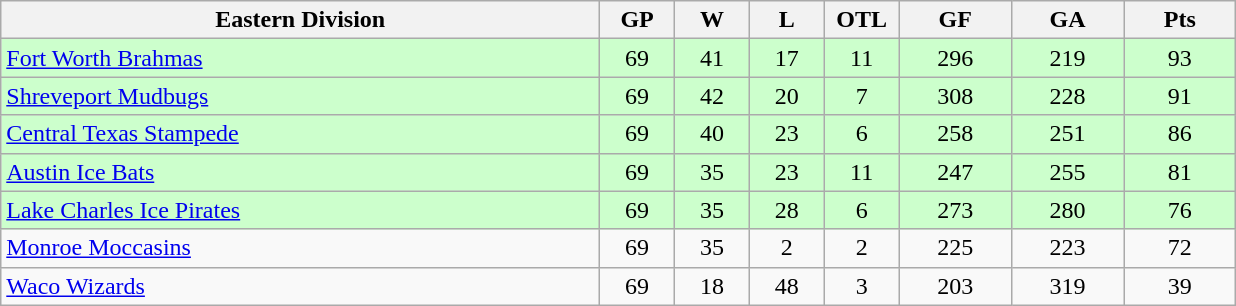<table class="wikitable">
<tr>
<th width="40%" bgcolor="#e0e0e0">Eastern Division</th>
<th width="5%" bgcolor="#e0e0e0">GP</th>
<th width="5%" bgcolor="#e0e0e0">W</th>
<th width="5%" bgcolor="#e0e0e0">L</th>
<th width="5%" bgcolor="#e0e0e0">OTL</th>
<th width="7.5%" bgcolor="#e0e0e0">GF</th>
<th width="7.5%" bgcolor="#e0e0e0">GA</th>
<th width="7.5%" bgcolor="#e0e0e0">Pts</th>
</tr>
<tr align="center" bgcolor="#CCFFCC">
<td align="left"><a href='#'>Fort Worth Brahmas</a></td>
<td>69</td>
<td>41</td>
<td>17</td>
<td>11</td>
<td>296</td>
<td>219</td>
<td>93</td>
</tr>
<tr align="center" bgcolor="#CCFFCC">
<td align="left"><a href='#'>Shreveport Mudbugs</a></td>
<td>69</td>
<td>42</td>
<td>20</td>
<td>7</td>
<td>308</td>
<td>228</td>
<td>91</td>
</tr>
<tr align="center" bgcolor="#CCFFCC">
<td align="left"><a href='#'>Central Texas Stampede</a></td>
<td>69</td>
<td>40</td>
<td>23</td>
<td>6</td>
<td>258</td>
<td>251</td>
<td>86</td>
</tr>
<tr align="center" bgcolor="#CCFFCC">
<td align="left"><a href='#'>Austin Ice Bats</a></td>
<td>69</td>
<td>35</td>
<td>23</td>
<td>11</td>
<td>247</td>
<td>255</td>
<td>81</td>
</tr>
<tr align="center" bgcolor="#CCFFCC">
<td align="left"><a href='#'>Lake Charles Ice Pirates</a></td>
<td>69</td>
<td>35</td>
<td>28</td>
<td>6</td>
<td>273</td>
<td>280</td>
<td>76</td>
</tr>
<tr align="center">
<td align="left"><a href='#'>Monroe Moccasins</a></td>
<td>69</td>
<td>35</td>
<td>2</td>
<td>2</td>
<td>225</td>
<td>223</td>
<td>72</td>
</tr>
<tr align="center">
<td align="left"><a href='#'>Waco Wizards</a></td>
<td>69</td>
<td>18</td>
<td>48</td>
<td>3</td>
<td>203</td>
<td>319</td>
<td>39</td>
</tr>
</table>
